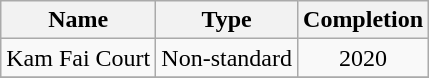<table class="wikitable" style="text-align: center">
<tr>
<th>Name</th>
<th>Type</th>
<th>Completion</th>
</tr>
<tr>
<td>Kam Fai Court</td>
<td rowspan="1">Non-standard</td>
<td rowspan="1">2020</td>
</tr>
<tr>
</tr>
</table>
